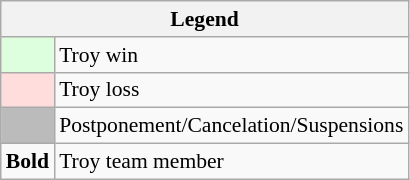<table class="wikitable" style="font-size:90%">
<tr>
<th colspan="2">Legend</th>
</tr>
<tr>
<td bgcolor="#ddffdd"> </td>
<td>Troy win</td>
</tr>
<tr>
<td bgcolor="#ffdddd"> </td>
<td>Troy loss</td>
</tr>
<tr>
<td bgcolor="#bbbbbb"> </td>
<td>Postponement/Cancelation/Suspensions</td>
</tr>
<tr>
<td><strong>Bold</strong></td>
<td>Troy team member</td>
</tr>
</table>
